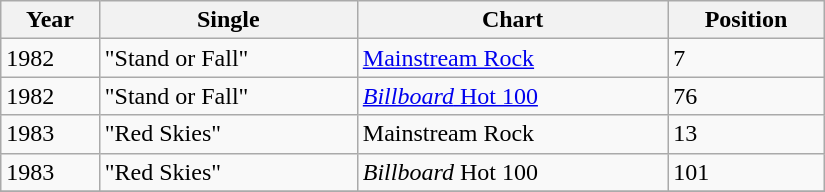<table class="wikitable" width="550px">
<tr>
<th align="left">Year</th>
<th align="left">Single</th>
<th align="left">Chart</th>
<th align="left">Position</th>
</tr>
<tr>
<td align="left">1982</td>
<td align="left">"Stand or Fall"</td>
<td align="left"><a href='#'>Mainstream Rock</a></td>
<td align="left">7</td>
</tr>
<tr>
<td align="left">1982</td>
<td align="left">"Stand or Fall"</td>
<td align="left"><a href='#'><em>Billboard</em> Hot 100</a></td>
<td align="left">76</td>
</tr>
<tr>
<td align="left">1983</td>
<td align="left">"Red Skies"</td>
<td align="left">Mainstream Rock</td>
<td align="left">13</td>
</tr>
<tr>
<td align="left">1983</td>
<td align="left">"Red Skies"</td>
<td align="left"><em>Billboard</em> Hot 100</td>
<td align="left">101</td>
</tr>
<tr>
</tr>
</table>
